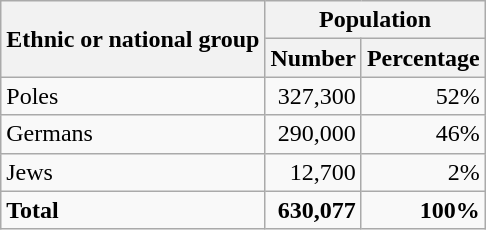<table class="wikitable">
<tr>
<th rowspan="2">Ethnic or national group</th>
<th colspan="2">Population</th>
</tr>
<tr>
<th>Number</th>
<th>Percentage</th>
</tr>
<tr>
<td>Poles</td>
<td align="right">327,300</td>
<td align="right">52%</td>
</tr>
<tr>
<td>Germans</td>
<td align="right">290,000</td>
<td align="right">46%</td>
</tr>
<tr>
<td>Jews</td>
<td align="right">12,700</td>
<td align="right">2%</td>
</tr>
<tr>
<td><strong>Total</strong></td>
<td align="right"><strong>630,077</strong></td>
<td align="right"><strong>100%</strong></td>
</tr>
</table>
